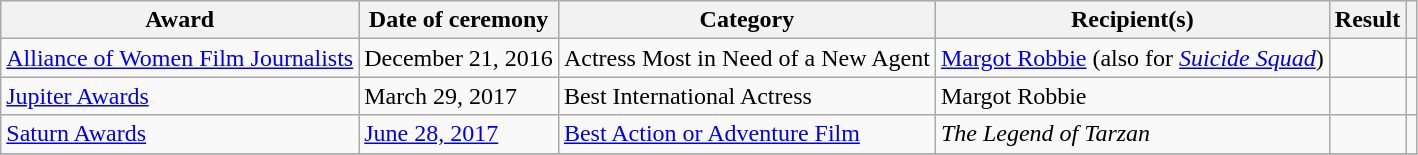<table class="wikitable sortable">
<tr>
<th>Award</th>
<th>Date of ceremony</th>
<th>Category</th>
<th>Recipient(s)</th>
<th>Result</th>
<th class="unsortable"></th>
</tr>
<tr>
<td><a href='#'>Alliance of Women Film Journalists</a></td>
<td>December 21, 2016</td>
<td>Actress Most in Need of a New Agent</td>
<td><a href='#'>Margot Robbie</a> (also for <em><a href='#'>Suicide Squad</a></em>)</td>
<td></td>
<td style="text-align:center;"><br></td>
</tr>
<tr>
<td><a href='#'>Jupiter Awards</a></td>
<td>March 29, 2017</td>
<td>Best International Actress</td>
<td>Margot Robbie</td>
<td></td>
<td style="text-align:center;"></td>
</tr>
<tr>
<td><a href='#'>Saturn Awards</a></td>
<td><a href='#'>June 28, 2017</a></td>
<td><a href='#'>Best Action or Adventure Film</a></td>
<td><em>The Legend of Tarzan</em></td>
<td></td>
<td style="text-align:center;"></td>
</tr>
<tr>
</tr>
</table>
